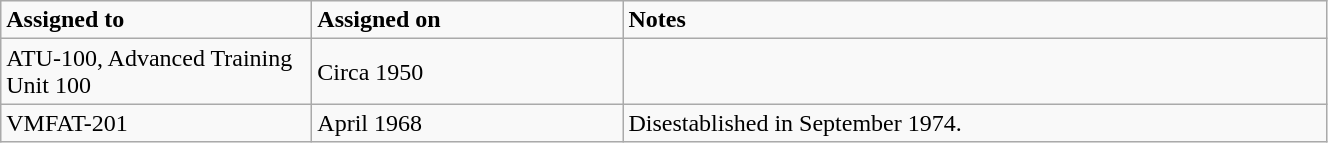<table class="wikitable" style="width: 70%;">
<tr>
<td style="width: 200px;"><strong>Assigned to</strong></td>
<td style="width: 200px;"><strong>Assigned on</strong></td>
<td><strong>Notes</strong></td>
</tr>
<tr>
<td>ATU-100, Advanced Training Unit 100</td>
<td>Circa 1950</td>
<td></td>
</tr>
<tr>
<td>VMFAT-201</td>
<td>April 1968</td>
<td>Disestablished in September 1974.</td>
</tr>
</table>
